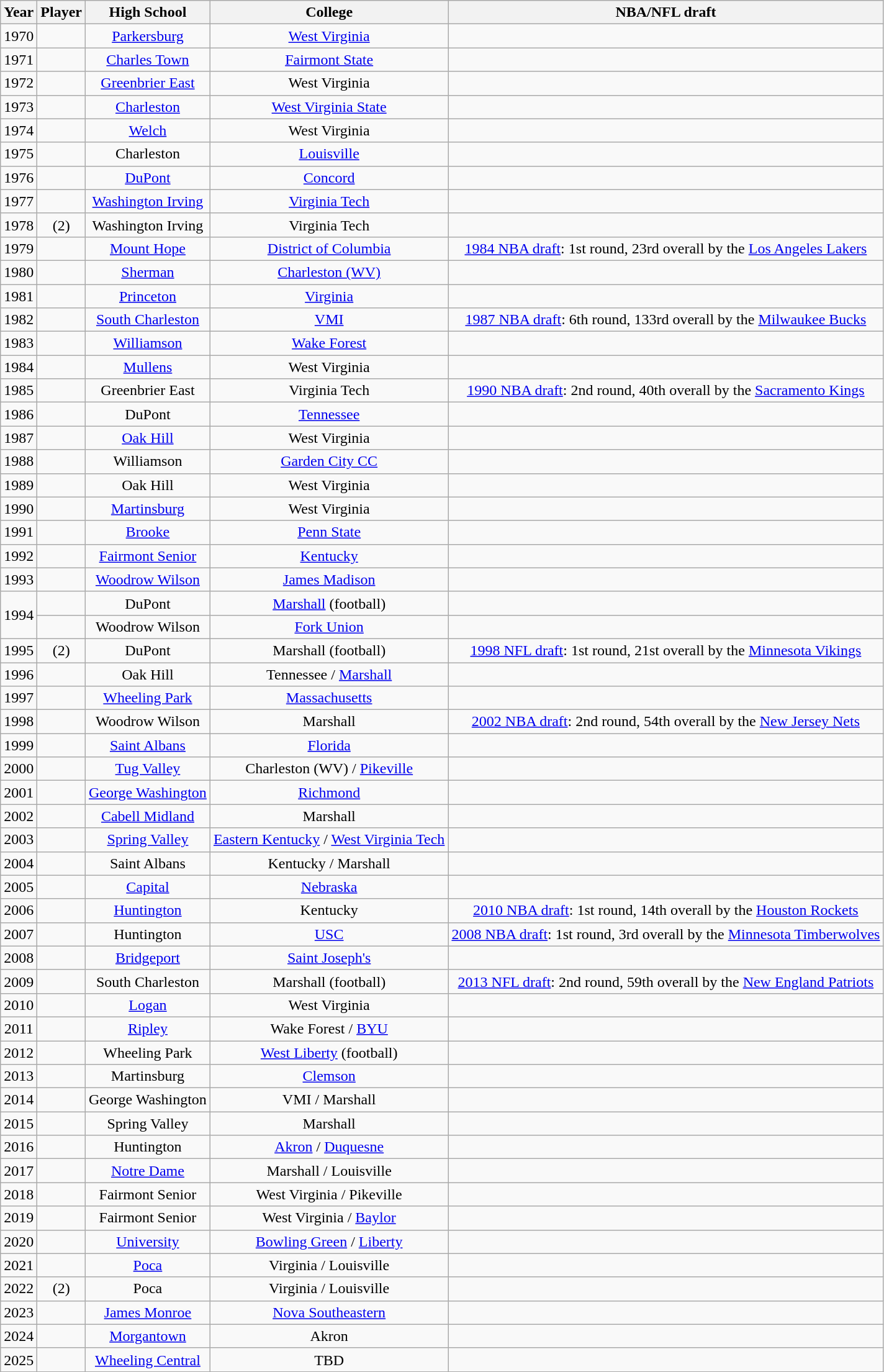<table class="wikitable sortable" style="text-align:center;">
<tr>
<th>Year</th>
<th>Player</th>
<th>High School</th>
<th>College</th>
<th>NBA/NFL draft</th>
</tr>
<tr>
<td>1970</td>
<td></td>
<td><a href='#'>Parkersburg</a></td>
<td><a href='#'>West Virginia</a></td>
<td></td>
</tr>
<tr>
<td>1971</td>
<td></td>
<td><a href='#'>Charles Town</a></td>
<td><a href='#'>Fairmont State</a></td>
<td></td>
</tr>
<tr>
<td>1972</td>
<td></td>
<td><a href='#'>Greenbrier East</a></td>
<td>West Virginia</td>
<td></td>
</tr>
<tr>
<td>1973</td>
<td></td>
<td><a href='#'>Charleston</a></td>
<td><a href='#'>West Virginia State</a></td>
<td></td>
</tr>
<tr>
<td>1974</td>
<td></td>
<td><a href='#'>Welch</a></td>
<td>West Virginia</td>
<td></td>
</tr>
<tr>
<td>1975</td>
<td></td>
<td>Charleston</td>
<td><a href='#'>Louisville</a></td>
<td></td>
</tr>
<tr>
<td>1976</td>
<td></td>
<td><a href='#'>DuPont</a></td>
<td><a href='#'>Concord</a></td>
<td></td>
</tr>
<tr>
<td>1977</td>
<td></td>
<td><a href='#'>Washington Irving</a></td>
<td><a href='#'>Virginia Tech</a></td>
<td></td>
</tr>
<tr>
<td>1978</td>
<td> (2)</td>
<td>Washington Irving</td>
<td>Virginia Tech</td>
<td></td>
</tr>
<tr>
<td>1979</td>
<td></td>
<td><a href='#'>Mount Hope</a></td>
<td><a href='#'>District of Columbia</a></td>
<td><a href='#'>1984 NBA draft</a>: 1st round, 23rd overall by the <a href='#'>Los Angeles Lakers</a></td>
</tr>
<tr>
<td>1980</td>
<td></td>
<td><a href='#'>Sherman</a></td>
<td><a href='#'>Charleston (WV)</a></td>
<td></td>
</tr>
<tr>
<td>1981</td>
<td></td>
<td><a href='#'>Princeton</a></td>
<td><a href='#'>Virginia</a></td>
<td></td>
</tr>
<tr>
<td>1982</td>
<td></td>
<td><a href='#'>South Charleston</a></td>
<td><a href='#'>VMI</a></td>
<td><a href='#'>1987 NBA draft</a>: 6th round, 133rd overall by the <a href='#'>Milwaukee Bucks</a></td>
</tr>
<tr>
<td>1983</td>
<td></td>
<td><a href='#'>Williamson</a></td>
<td><a href='#'>Wake Forest</a></td>
<td></td>
</tr>
<tr>
<td>1984</td>
<td></td>
<td><a href='#'>Mullens</a></td>
<td>West Virginia</td>
<td></td>
</tr>
<tr>
<td>1985</td>
<td></td>
<td>Greenbrier East</td>
<td>Virginia Tech</td>
<td><a href='#'>1990 NBA draft</a>: 2nd round, 40th overall by the <a href='#'>Sacramento Kings</a></td>
</tr>
<tr>
<td>1986</td>
<td></td>
<td>DuPont</td>
<td><a href='#'>Tennessee</a></td>
<td></td>
</tr>
<tr>
<td>1987</td>
<td></td>
<td><a href='#'>Oak Hill</a></td>
<td>West Virginia</td>
<td></td>
</tr>
<tr>
<td>1988</td>
<td></td>
<td>Williamson</td>
<td><a href='#'>Garden City CC</a></td>
<td></td>
</tr>
<tr>
<td>1989</td>
<td></td>
<td>Oak Hill</td>
<td>West Virginia</td>
<td></td>
</tr>
<tr>
<td>1990</td>
<td></td>
<td><a href='#'>Martinsburg</a></td>
<td>West Virginia</td>
<td></td>
</tr>
<tr>
<td>1991</td>
<td></td>
<td><a href='#'>Brooke</a></td>
<td><a href='#'>Penn State</a></td>
<td></td>
</tr>
<tr>
<td>1992</td>
<td></td>
<td><a href='#'>Fairmont Senior</a></td>
<td><a href='#'>Kentucky</a></td>
<td></td>
</tr>
<tr>
<td>1993</td>
<td></td>
<td><a href='#'>Woodrow Wilson</a></td>
<td><a href='#'>James Madison</a></td>
<td></td>
</tr>
<tr>
<td rowspan=2>1994</td>
<td></td>
<td>DuPont</td>
<td><a href='#'>Marshall</a> (football)</td>
<td></td>
</tr>
<tr>
<td></td>
<td>Woodrow Wilson</td>
<td><a href='#'>Fork Union</a></td>
<td></td>
</tr>
<tr>
<td>1995</td>
<td> (2)</td>
<td>DuPont</td>
<td>Marshall (football)</td>
<td><a href='#'>1998 NFL draft</a>: 1st round, 21st overall by the <a href='#'>Minnesota Vikings</a></td>
</tr>
<tr>
<td>1996</td>
<td></td>
<td>Oak Hill</td>
<td>Tennessee / <a href='#'>Marshall</a></td>
<td></td>
</tr>
<tr>
<td>1997</td>
<td></td>
<td><a href='#'>Wheeling Park</a></td>
<td><a href='#'>Massachusetts</a></td>
<td></td>
</tr>
<tr>
<td>1998</td>
<td></td>
<td>Woodrow Wilson</td>
<td>Marshall</td>
<td><a href='#'>2002 NBA draft</a>: 2nd round, 54th overall by the <a href='#'>New Jersey Nets</a></td>
</tr>
<tr>
<td>1999</td>
<td></td>
<td><a href='#'>Saint Albans</a></td>
<td><a href='#'>Florida</a></td>
<td></td>
</tr>
<tr>
<td>2000</td>
<td></td>
<td><a href='#'>Tug Valley</a></td>
<td>Charleston (WV) / <a href='#'>Pikeville</a></td>
<td></td>
</tr>
<tr>
<td>2001</td>
<td></td>
<td><a href='#'>George Washington</a></td>
<td><a href='#'>Richmond</a></td>
<td></td>
</tr>
<tr>
<td>2002</td>
<td></td>
<td><a href='#'>Cabell Midland</a></td>
<td>Marshall</td>
<td></td>
</tr>
<tr>
<td>2003</td>
<td></td>
<td><a href='#'>Spring Valley</a></td>
<td><a href='#'>Eastern Kentucky</a> / <a href='#'>West Virginia Tech</a></td>
<td></td>
</tr>
<tr>
<td>2004</td>
<td></td>
<td>Saint Albans</td>
<td>Kentucky / Marshall</td>
<td></td>
</tr>
<tr>
<td>2005</td>
<td></td>
<td><a href='#'>Capital</a></td>
<td><a href='#'>Nebraska</a></td>
<td></td>
</tr>
<tr>
<td>2006</td>
<td></td>
<td><a href='#'>Huntington</a></td>
<td>Kentucky</td>
<td><a href='#'>2010 NBA draft</a>: 1st round, 14th overall by the <a href='#'>Houston Rockets</a></td>
</tr>
<tr>
<td>2007</td>
<td></td>
<td>Huntington</td>
<td><a href='#'>USC</a></td>
<td><a href='#'>2008 NBA draft</a>: 1st round, 3rd overall by the <a href='#'>Minnesota Timberwolves</a></td>
</tr>
<tr>
<td>2008</td>
<td></td>
<td><a href='#'>Bridgeport</a></td>
<td><a href='#'>Saint Joseph's</a></td>
<td></td>
</tr>
<tr>
<td>2009</td>
<td></td>
<td>South Charleston</td>
<td>Marshall (football)</td>
<td><a href='#'>2013 NFL draft</a>: 2nd round, 59th overall by the <a href='#'>New England Patriots</a></td>
</tr>
<tr>
<td>2010</td>
<td></td>
<td><a href='#'>Logan</a></td>
<td>West Virginia</td>
<td></td>
</tr>
<tr>
<td>2011</td>
<td></td>
<td><a href='#'>Ripley</a></td>
<td>Wake Forest / <a href='#'>BYU</a></td>
<td></td>
</tr>
<tr>
<td>2012</td>
<td></td>
<td>Wheeling Park</td>
<td><a href='#'>West Liberty</a> (football)</td>
<td></td>
</tr>
<tr>
<td>2013</td>
<td></td>
<td>Martinsburg</td>
<td><a href='#'>Clemson</a></td>
<td></td>
</tr>
<tr>
<td>2014</td>
<td></td>
<td>George Washington</td>
<td>VMI / Marshall</td>
<td></td>
</tr>
<tr>
<td>2015</td>
<td></td>
<td>Spring Valley</td>
<td>Marshall</td>
<td></td>
</tr>
<tr>
<td>2016</td>
<td></td>
<td>Huntington</td>
<td><a href='#'>Akron</a> / <a href='#'>Duquesne</a></td>
<td></td>
</tr>
<tr>
<td>2017</td>
<td></td>
<td><a href='#'>Notre Dame</a></td>
<td>Marshall / Louisville</td>
<td></td>
</tr>
<tr>
<td>2018</td>
<td></td>
<td>Fairmont Senior</td>
<td>West Virginia / Pikeville</td>
<td></td>
</tr>
<tr>
<td>2019</td>
<td></td>
<td>Fairmont Senior</td>
<td>West Virginia / <a href='#'>Baylor</a></td>
<td></td>
</tr>
<tr>
<td>2020</td>
<td></td>
<td><a href='#'>University</a></td>
<td><a href='#'>Bowling Green</a> / <a href='#'>Liberty</a></td>
<td></td>
</tr>
<tr>
<td>2021</td>
<td></td>
<td><a href='#'>Poca</a></td>
<td>Virginia / Louisville</td>
<td></td>
</tr>
<tr>
<td>2022</td>
<td> (2)</td>
<td>Poca</td>
<td>Virginia / Louisville</td>
<td></td>
</tr>
<tr>
<td>2023</td>
<td></td>
<td><a href='#'>James Monroe</a></td>
<td><a href='#'>Nova Southeastern</a></td>
<td></td>
</tr>
<tr>
<td>2024</td>
<td></td>
<td><a href='#'>Morgantown</a></td>
<td>Akron</td>
<td></td>
</tr>
<tr>
<td>2025</td>
<td></td>
<td><a href='#'>Wheeling Central</a></td>
<td>TBD</td>
<td></td>
</tr>
</table>
